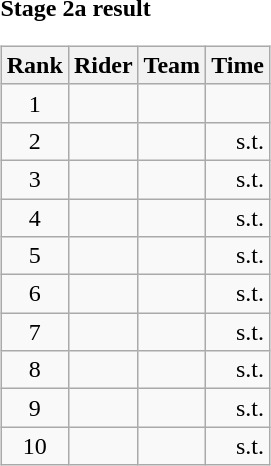<table>
<tr>
<td><strong>Stage 2a result</strong><br><table class="wikitable">
<tr>
<th scope="col">Rank</th>
<th scope="col">Rider</th>
<th scope="col">Team</th>
<th scope="col">Time</th>
</tr>
<tr>
<td style="text-align:center;">1</td>
<td></td>
<td></td>
<td style="text-align:right;"></td>
</tr>
<tr>
<td style="text-align:center;">2</td>
<td></td>
<td></td>
<td style="text-align:right;">s.t.</td>
</tr>
<tr>
<td style="text-align:center;">3</td>
<td></td>
<td></td>
<td style="text-align:right;">s.t.</td>
</tr>
<tr>
<td style="text-align:center;">4</td>
<td></td>
<td></td>
<td style="text-align:right;">s.t.</td>
</tr>
<tr>
<td style="text-align:center;">5</td>
<td></td>
<td></td>
<td style="text-align:right;">s.t.</td>
</tr>
<tr>
<td style="text-align:center;">6</td>
<td></td>
<td></td>
<td style="text-align:right;">s.t.</td>
</tr>
<tr>
<td style="text-align:center;">7</td>
<td></td>
<td></td>
<td style="text-align:right;">s.t.</td>
</tr>
<tr>
<td style="text-align:center;">8</td>
<td></td>
<td></td>
<td style="text-align:right;">s.t.</td>
</tr>
<tr>
<td style="text-align:center;">9</td>
<td></td>
<td></td>
<td style="text-align:right;">s.t.</td>
</tr>
<tr>
<td style="text-align:center;">10</td>
<td></td>
<td></td>
<td style="text-align:right;">s.t.</td>
</tr>
</table>
</td>
</tr>
</table>
